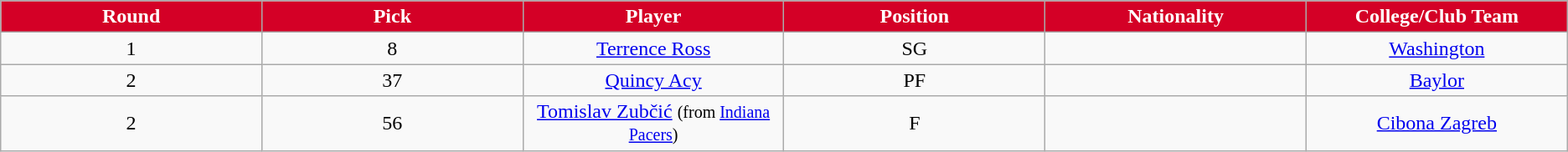<table class="wikitable sortable sortable">
<tr>
<th style="background:#D40026; color:white; width:10%;">Round</th>
<th style="background:#D40026; color:white; width:10%;">Pick</th>
<th style="background:#D40026; color:white; width:10%;">Player</th>
<th style="background:#D40026; color:white; width:10%;">Position</th>
<th style="background:#D40026; color:white; width:10%;">Nationality</th>
<th style="background:#D40026; color:white; width:10%;">College/Club Team</th>
</tr>
<tr style="text-align: center">
<td>1</td>
<td>8</td>
<td><a href='#'>Terrence Ross</a></td>
<td>SG</td>
<td></td>
<td><a href='#'>Washington</a></td>
</tr>
<tr style="text-align: center">
<td>2</td>
<td>37</td>
<td><a href='#'>Quincy Acy</a></td>
<td>PF</td>
<td></td>
<td><a href='#'>Baylor</a></td>
</tr>
<tr style="text-align: center">
<td>2</td>
<td>56</td>
<td><a href='#'>Tomislav Zubčić</a> <small>(from <a href='#'>Indiana Pacers</a>)</small></td>
<td>F</td>
<td></td>
<td><a href='#'>Cibona Zagreb</a></td>
</tr>
</table>
